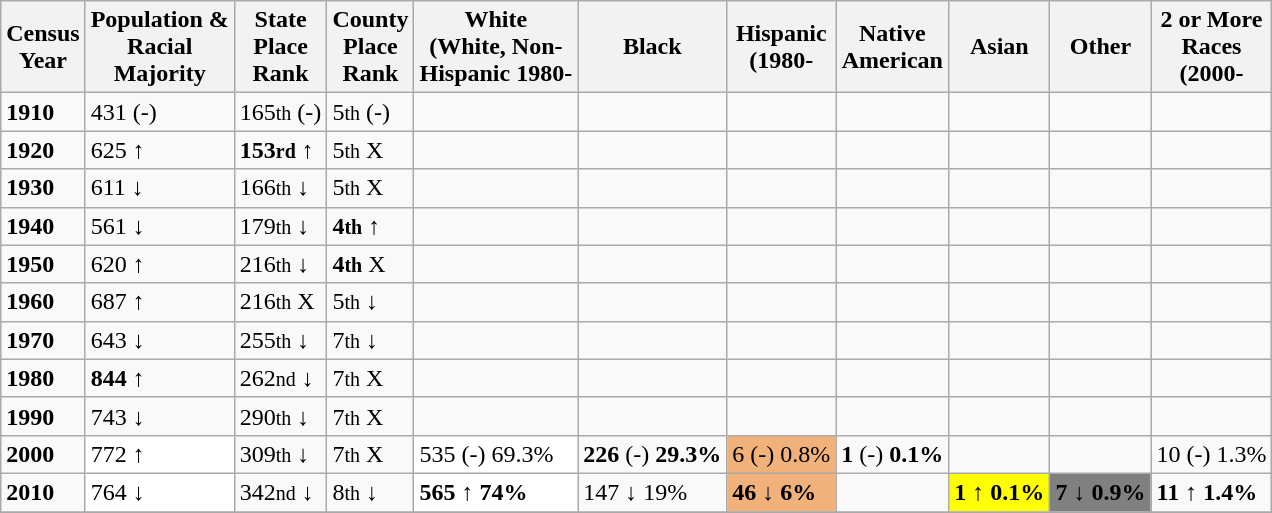<table class="wikitable">
<tr>
<th>Census<br>Year</th>
<th>Population &<br>Racial<br>Majority</th>
<th>State<br>Place<br>Rank</th>
<th>County<br>Place<br>Rank</th>
<th>White<br>(White, Non-<br>Hispanic 1980-</th>
<th>Black</th>
<th>Hispanic<br>(1980-</th>
<th>Native<br>American</th>
<th>Asian</th>
<th>Other</th>
<th>2 or More<br>Races<br>(2000-</th>
</tr>
<tr>
<td><strong>1910</strong></td>
<td>431 (-)</td>
<td>165<small>th</small> (-)</td>
<td>5<small>th</small> (-)</td>
<td></td>
<td></td>
<td></td>
<td></td>
<td></td>
<td></td>
<td></td>
</tr>
<tr>
<td><strong>1920</strong></td>
<td>625 ↑</td>
<td><strong>153<small>rd</small></strong> ↑</td>
<td>5<small>th</small> X</td>
<td></td>
<td></td>
<td></td>
<td></td>
<td></td>
<td></td>
<td></td>
</tr>
<tr>
<td><strong>1930</strong></td>
<td>611 ↓</td>
<td>166<small>th</small> ↓</td>
<td>5<small>th</small> X</td>
<td></td>
<td></td>
<td></td>
<td></td>
<td></td>
<td></td>
<td></td>
</tr>
<tr>
<td><strong>1940</strong></td>
<td>561 ↓</td>
<td>179<small>th</small> ↓</td>
<td><strong>4<small>th</small></strong> ↑</td>
<td></td>
<td></td>
<td></td>
<td></td>
<td></td>
<td></td>
<td></td>
</tr>
<tr>
<td><strong>1950</strong></td>
<td>620 ↑</td>
<td>216<small>th</small> ↓</td>
<td><strong>4<small>th</small></strong> X</td>
<td></td>
<td></td>
<td></td>
<td></td>
<td></td>
<td></td>
<td></td>
</tr>
<tr>
<td><strong>1960</strong></td>
<td>687 ↑</td>
<td>216<small>th</small> X</td>
<td>5<small>th</small> ↓</td>
<td></td>
<td></td>
<td></td>
<td></td>
<td></td>
<td></td>
<td></td>
</tr>
<tr>
<td><strong>1970</strong></td>
<td>643 ↓</td>
<td>255<small>th</small> ↓</td>
<td>7<small>th</small> ↓</td>
<td></td>
<td></td>
<td></td>
<td></td>
<td></td>
<td></td>
<td></td>
</tr>
<tr>
<td><strong>1980</strong></td>
<td><strong>844</strong> ↑</td>
<td>262<small>nd</small> ↓</td>
<td>7<small>th</small> X</td>
<td></td>
<td></td>
<td></td>
<td></td>
<td></td>
<td></td>
<td></td>
</tr>
<tr>
<td><strong>1990</strong></td>
<td>743 ↓</td>
<td>290<small>th</small> ↓</td>
<td>7<small>th</small> X</td>
<td></td>
<td></td>
<td></td>
<td></td>
<td></td>
<td></td>
<td></td>
</tr>
<tr>
<td><strong>2000</strong></td>
<td bgcolor="#FFFFFF">772 ↑</td>
<td>309<small>th</small> ↓</td>
<td>7<small>th</small> X</td>
<td bgcolor="#FFFFFF">535 (-) 69.3%<br><td><strong>226</strong> (-) <strong>29.3%</strong></td></td>
<td bgcolor="#f0b27a">6 (-) 0.8%<br><td><strong>1</strong> (-) <strong>0.1%</strong></td></td>
<td></td>
<td><br><td>10 (-) 1.3%</td></td>
</tr>
<tr>
<td><strong>2010</strong></td>
<td bgcolor="#FFFFFF">764 ↓</td>
<td>342<small>nd</small> ↓</td>
<td>8<small>th</small> ↓</td>
<td bgcolor="#FFFFFF"><strong>565</strong> ↑ <strong>74%</strong><br><td>147 ↓ 19%</td></td>
<td bgcolor="#f0b27a"><strong>46</strong> ↓ <strong>6%</strong></td>
<td></td>
<td bgcolor="#FFFF00"><strong>1</strong> ↑ <strong>0.1%</strong></td>
<td bgcolor="#808080"><strong>7</strong> ↓ <strong>0.9%</strong><br><td><strong>11</strong> ↑ <strong>1.4%</strong></td></td>
</tr>
<tr>
</tr>
</table>
